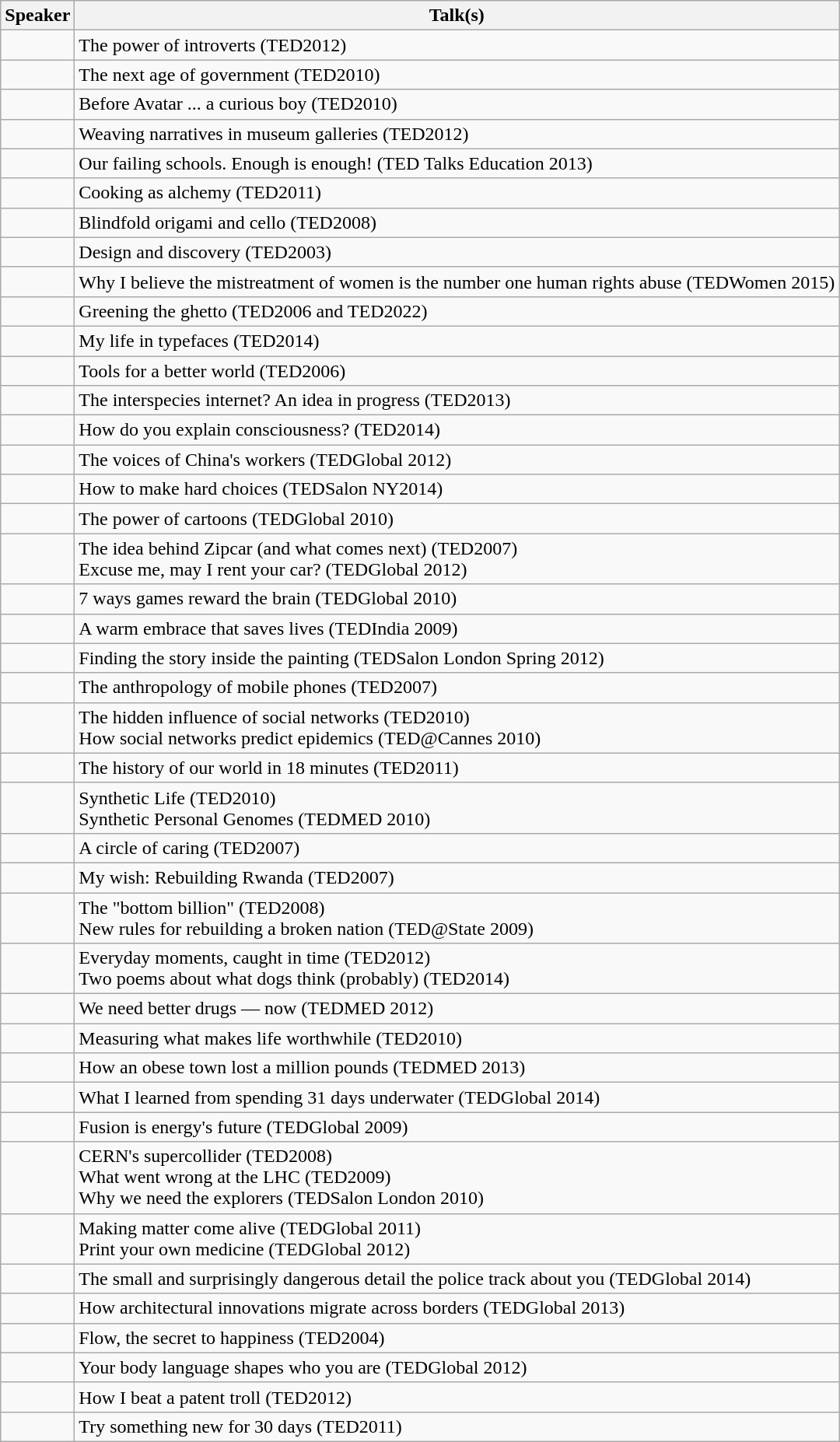<table class='wikitable sortable'>
<tr>
<th>Speaker</th>
<th>Talk(s)</th>
</tr>
<tr>
<td></td>
<td>The power of introverts (TED2012)</td>
</tr>
<tr>
<td></td>
<td>The next age of government (TED2010)</td>
</tr>
<tr>
<td></td>
<td>Before Avatar ... a curious boy (TED2010)</td>
</tr>
<tr>
<td></td>
<td>Weaving narratives in museum galleries (TED2012)</td>
</tr>
<tr>
<td></td>
<td>Our failing schools. Enough is enough! (TED Talks Education 2013)</td>
</tr>
<tr>
<td></td>
<td>Cooking as alchemy (TED2011)</td>
</tr>
<tr>
<td></td>
<td>Blindfold origami and cello (TED2008)</td>
</tr>
<tr>
<td></td>
<td>Design and discovery (TED2003)</td>
</tr>
<tr>
<td></td>
<td>Why I believe the mistreatment of women is the number one human rights abuse  (TEDWomen 2015)</td>
</tr>
<tr>
<td></td>
<td>Greening the ghetto (TED2006 and TED2022)</td>
</tr>
<tr>
<td></td>
<td>My life in typefaces (TED2014)</td>
</tr>
<tr>
<td></td>
<td>Tools for a better world (TED2006)</td>
</tr>
<tr>
<td></td>
<td>The interspecies internet? An idea in progress (TED2013)</td>
</tr>
<tr>
<td></td>
<td>How do you explain consciousness? (TED2014)</td>
</tr>
<tr>
<td></td>
<td>The voices of China's workers (TEDGlobal 2012)</td>
</tr>
<tr>
<td></td>
<td>How to make hard choices (TEDSalon NY2014)</td>
</tr>
<tr>
<td></td>
<td>The power of cartoons (TEDGlobal 2010)</td>
</tr>
<tr>
<td></td>
<td>The idea behind Zipcar (and what comes next) (TED2007)<br> Excuse me, may I rent your car? (TEDGlobal 2012)</td>
</tr>
<tr>
<td></td>
<td>7 ways games reward the brain (TEDGlobal 2010)</td>
</tr>
<tr>
<td></td>
<td>A warm embrace that saves lives (TEDIndia 2009)</td>
</tr>
<tr>
<td></td>
<td>Finding the story inside the painting (TEDSalon London Spring 2012)</td>
</tr>
<tr>
<td></td>
<td>The anthropology of mobile phones (TED2007)</td>
</tr>
<tr>
<td></td>
<td>The hidden influence of social networks (TED2010)<br> How social networks predict epidemics (TED@Cannes 2010)</td>
</tr>
<tr>
<td></td>
<td>The history of our world in 18 minutes (TED2011)</td>
</tr>
<tr>
<td></td>
<td>Synthetic Life (TED2010)<br> Synthetic Personal Genomes (TEDMED 2010)</td>
</tr>
<tr>
<td></td>
<td>A circle of caring (TED2007)</td>
</tr>
<tr>
<td></td>
<td>My wish: Rebuilding Rwanda (TED2007) </td>
</tr>
<tr>
<td></td>
<td>The "bottom billion" (TED2008)<br> New rules for rebuilding a broken nation (TED@State 2009)</td>
</tr>
<tr>
<td></td>
<td>Everyday moments, caught in time (TED2012)<br> Two poems about what dogs think (probably) (TED2014)</td>
</tr>
<tr>
<td></td>
<td>We need better drugs — now (TEDMED 2012)</td>
</tr>
<tr>
<td></td>
<td>Measuring what makes life worthwhile (TED2010)</td>
</tr>
<tr>
<td></td>
<td>How an obese town lost a million pounds (TEDMED 2013)</td>
</tr>
<tr>
<td></td>
<td>What I learned from spending 31 days underwater (TEDGlobal 2014)</td>
</tr>
<tr>
<td></td>
<td>Fusion is energy's future (TEDGlobal 2009)</td>
</tr>
<tr>
<td></td>
<td>CERN's supercollider (TED2008)<br> What went wrong at the LHC (TED2009)<br> Why we need the explorers (TEDSalon London 2010)</td>
</tr>
<tr>
<td></td>
<td>Making matter come alive (TEDGlobal 2011)<br> Print your own medicine (TEDGlobal 2012)</td>
</tr>
<tr>
<td></td>
<td>The small and surprisingly dangerous detail the police track about you (TEDGlobal 2014)</td>
</tr>
<tr>
<td></td>
<td>How architectural innovations migrate across borders (TEDGlobal 2013)</td>
</tr>
<tr>
<td></td>
<td>Flow, the secret to happiness (TED2004)</td>
</tr>
<tr>
<td></td>
<td>Your body language shapes who you are (TEDGlobal 2012)</td>
</tr>
<tr>
<td></td>
<td>How I beat a patent troll (TED2012)</td>
</tr>
<tr>
<td></td>
<td>Try something new for 30 days (TED2011)</td>
</tr>
</table>
